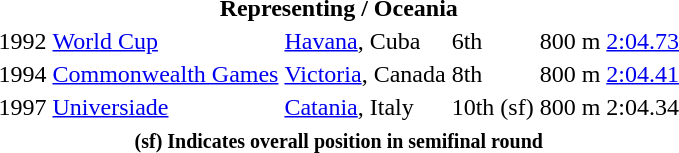<table>
<tr>
<th colspan=6>Representing  / <strong>Oceania</strong></th>
</tr>
<tr>
<td>1992</td>
<td><a href='#'>World Cup</a></td>
<td><a href='#'>Havana</a>, Cuba</td>
<td>6th</td>
<td>800 m</td>
<td><a href='#'>2:04.73</a></td>
</tr>
<tr>
<td>1994</td>
<td><a href='#'>Commonwealth Games</a></td>
<td><a href='#'>Victoria</a>, Canada</td>
<td>8th</td>
<td>800 m</td>
<td><a href='#'>2:04.41</a></td>
</tr>
<tr>
<td>1997</td>
<td><a href='#'>Universiade</a></td>
<td><a href='#'>Catania</a>, Italy</td>
<td>10th (sf)</td>
<td>800 m</td>
<td>2:04.34</td>
</tr>
<tr>
<th colspan=6><small> (sf) Indicates overall position in semifinal round</small></th>
</tr>
</table>
